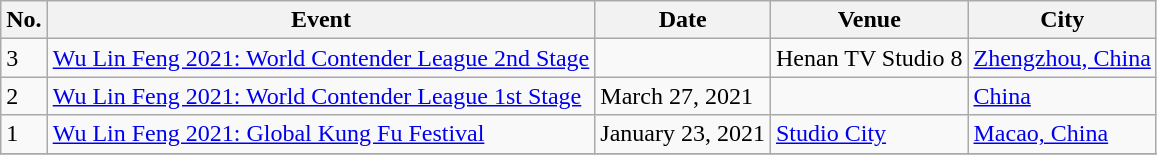<table class="wikitable sortable">
<tr>
<th>No.</th>
<th>Event</th>
<th>Date</th>
<th>Venue</th>
<th>City</th>
</tr>
<tr>
<td>3</td>
<td><a href='#'>Wu Lin Feng 2021: World Contender League 2nd Stage</a></td>
<td></td>
<td>Henan TV Studio 8</td>
<td> <a href='#'>Zhengzhou, China</a></td>
</tr>
<tr>
<td>2</td>
<td><a href='#'>Wu Lin Feng 2021: World Contender League 1st Stage</a></td>
<td>March 27, 2021</td>
<td></td>
<td> <a href='#'>China</a></td>
</tr>
<tr>
<td>1</td>
<td><a href='#'>Wu Lin Feng 2021: Global Kung Fu Festival</a></td>
<td>January 23, 2021</td>
<td><a href='#'>Studio City</a></td>
<td> <a href='#'>Macao, China</a></td>
</tr>
<tr>
</tr>
</table>
